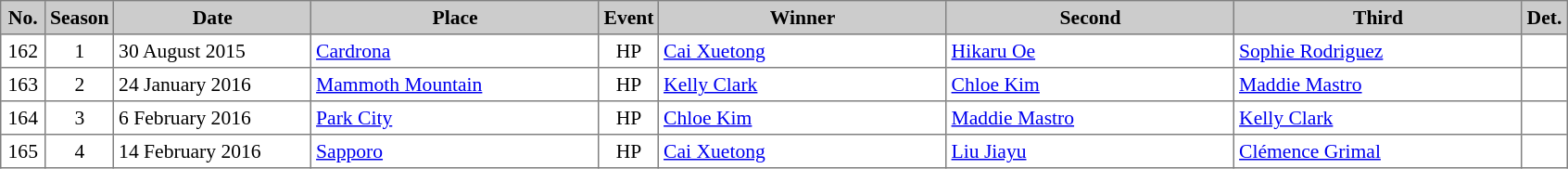<table cellpadding="3" cellspacing="0" border="1" style="background:#ffffff; font-size:90%; border:grey solid 1px; border-collapse:collapse;">
<tr style="background:#ccc; text-align:center;">
<th width=25>No.</th>
<th width=30>Season</th>
<th style="width:135px;">Date</th>
<th style="width:200px;">Place</th>
<th style="width:15px;">Event</th>
<th style="width:200px;">Winner</th>
<th style="width:200px;">Second</th>
<th style="width:200px;">Third</th>
<th style="width:15px;">Det.</th>
</tr>
<tr>
<td align=center>162</td>
<td align=center>1</td>
<td>30 August 2015<small></small></td>
<td> <a href='#'>Cardrona</a></td>
<td align=center>HP</td>
<td> <a href='#'>Cai Xuetong</a></td>
<td> <a href='#'>Hikaru Oe</a></td>
<td> <a href='#'>Sophie Rodriguez</a></td>
<td></td>
</tr>
<tr>
<td align=center>163</td>
<td align=center>2</td>
<td>24 January 2016</td>
<td> <a href='#'>Mammoth Mountain</a></td>
<td align=center>HP</td>
<td> <a href='#'>Kelly Clark</a></td>
<td> <a href='#'>Chloe Kim</a></td>
<td> <a href='#'>Maddie Mastro</a></td>
<td></td>
</tr>
<tr>
<td align=center>164</td>
<td align=center>3</td>
<td>6 February 2016</td>
<td> <a href='#'>Park City</a></td>
<td align=center>HP</td>
<td> <a href='#'>Chloe Kim</a></td>
<td> <a href='#'>Maddie Mastro</a></td>
<td> <a href='#'>Kelly Clark</a></td>
<td></td>
</tr>
<tr>
<td align=center>165</td>
<td align=center>4</td>
<td>14 February 2016</td>
<td> <a href='#'>Sapporo</a></td>
<td align=center>HP</td>
<td> <a href='#'>Cai Xuetong</a></td>
<td> <a href='#'>Liu Jiayu</a></td>
<td> <a href='#'>Clémence Grimal</a></td>
<td></td>
</tr>
</table>
